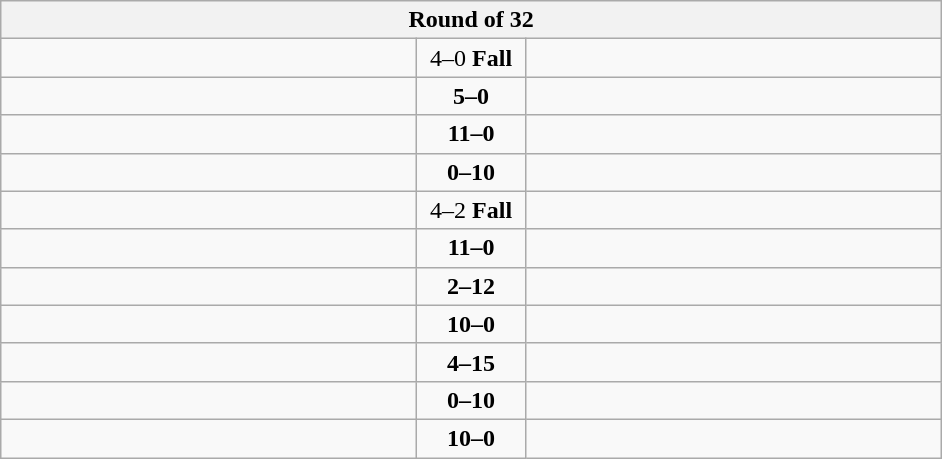<table class="wikitable" style="text-align: center;">
<tr>
<th colspan=3>Round of 32</th>
</tr>
<tr>
<td align=left width="270"><strong></strong></td>
<td align=center width="65">4–0 <strong>Fall</strong></td>
<td align=left width="270"></td>
</tr>
<tr>
<td align=left><strong></strong></td>
<td align=center><strong>5–0</strong></td>
<td align=left></td>
</tr>
<tr>
<td align=left><strong></strong></td>
<td align=center><strong>11–0</strong></td>
<td align=left></td>
</tr>
<tr>
<td align=left></td>
<td align=center><strong>0–10</strong></td>
<td align=left><strong></strong></td>
</tr>
<tr>
<td align=left><strong></strong></td>
<td align=center>4–2 <strong>Fall</strong></td>
<td align=left></td>
</tr>
<tr>
<td align=left><strong></strong></td>
<td align=center><strong>11–0</strong></td>
<td align=left></td>
</tr>
<tr>
<td align=left></td>
<td align=center><strong>2–12</strong></td>
<td align=left><strong></strong></td>
</tr>
<tr>
<td align=left><strong></strong></td>
<td align=center><strong>10–0</strong></td>
<td align=left></td>
</tr>
<tr>
<td align=left></td>
<td align=center><strong>4–15</strong></td>
<td align=left><strong></strong></td>
</tr>
<tr>
<td align=left></td>
<td align=center><strong>0–10</strong></td>
<td align=left><strong></strong></td>
</tr>
<tr>
<td align=left><strong></strong></td>
<td align=center><strong>10–0</strong></td>
<td align=left></td>
</tr>
</table>
